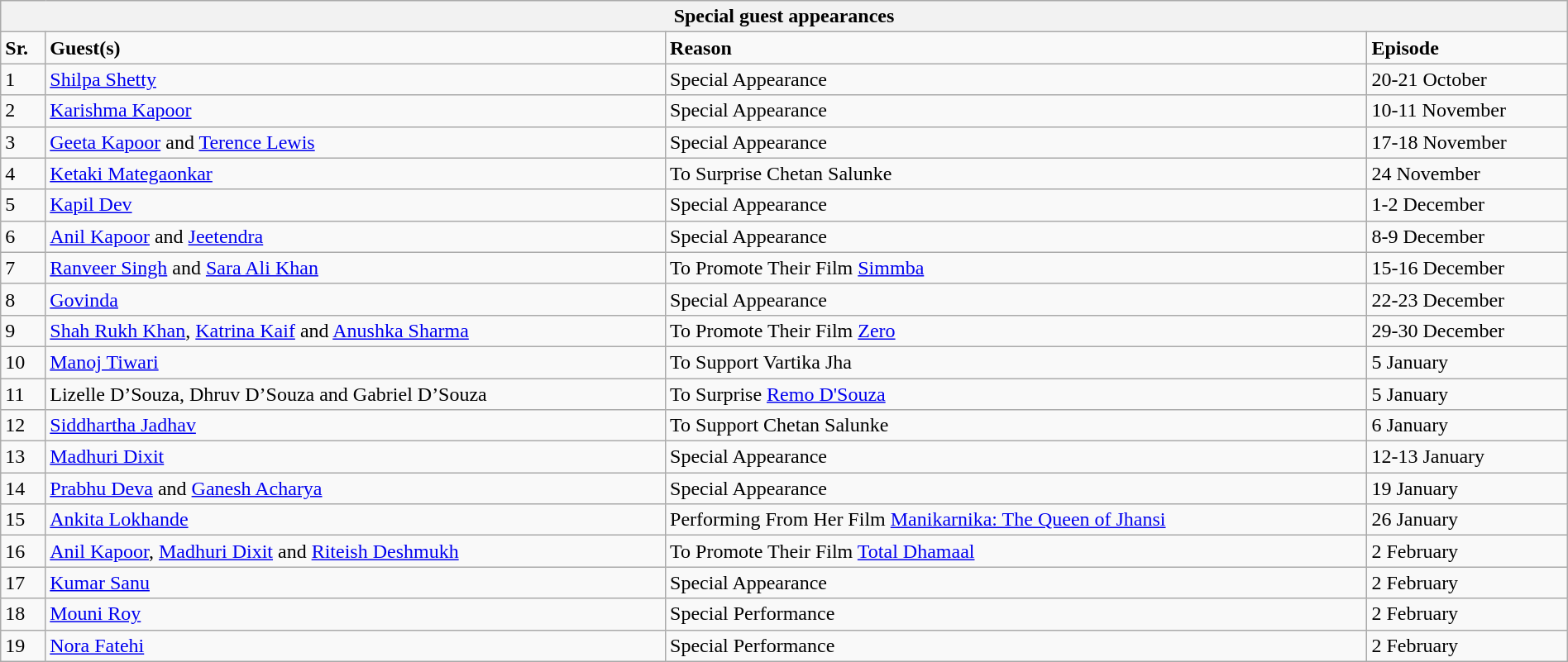<table class=wikitable style="width: 100%;">
<tr>
<th colspan=7>Special guest appearances</th>
</tr>
<tr>
<td><strong>Sr.</strong></td>
<td><strong>Guest(s)</strong></td>
<td><strong>Reason</strong></td>
<td><strong>Episode</strong></td>
</tr>
<tr>
<td>1</td>
<td><a href='#'>Shilpa Shetty</a></td>
<td>Special Appearance</td>
<td>20-21 October</td>
</tr>
<tr>
<td>2</td>
<td><a href='#'>Karishma Kapoor</a></td>
<td>Special Appearance</td>
<td>10-11 November</td>
</tr>
<tr>
<td>3</td>
<td><a href='#'>Geeta Kapoor</a> and <a href='#'>Terence Lewis</a></td>
<td>Special Appearance</td>
<td>17-18 November</td>
</tr>
<tr>
<td>4</td>
<td><a href='#'>Ketaki Mategaonkar</a></td>
<td>To Surprise Chetan Salunke</td>
<td>24 November</td>
</tr>
<tr>
<td>5</td>
<td><a href='#'>Kapil Dev</a></td>
<td>Special Appearance</td>
<td>1-2 December</td>
</tr>
<tr>
<td>6</td>
<td><a href='#'>Anil Kapoor</a> and <a href='#'>Jeetendra</a></td>
<td>Special Appearance</td>
<td>8-9 December</td>
</tr>
<tr>
<td>7</td>
<td><a href='#'>Ranveer Singh</a> and <a href='#'>Sara Ali Khan</a></td>
<td>To Promote Their Film <a href='#'>Simmba</a></td>
<td>15-16 December</td>
</tr>
<tr>
<td>8</td>
<td><a href='#'>Govinda</a></td>
<td>Special Appearance</td>
<td>22-23 December</td>
</tr>
<tr>
<td>9</td>
<td><a href='#'>Shah Rukh Khan</a>, <a href='#'>Katrina Kaif</a> and <a href='#'>Anushka Sharma</a></td>
<td>To Promote Their Film <a href='#'>Zero</a></td>
<td>29-30 December</td>
</tr>
<tr>
<td>10</td>
<td><a href='#'>Manoj Tiwari</a></td>
<td>To Support Vartika Jha</td>
<td>5 January</td>
</tr>
<tr>
<td>11</td>
<td>Lizelle D’Souza, Dhruv D’Souza and Gabriel D’Souza</td>
<td>To Surprise <a href='#'>Remo D'Souza</a></td>
<td>5 January</td>
</tr>
<tr>
<td>12</td>
<td><a href='#'>Siddhartha Jadhav</a></td>
<td>To Support Chetan Salunke</td>
<td>6 January</td>
</tr>
<tr>
<td>13</td>
<td><a href='#'>Madhuri Dixit</a></td>
<td>Special Appearance</td>
<td>12-13 January</td>
</tr>
<tr>
<td>14</td>
<td><a href='#'>Prabhu Deva</a> and <a href='#'>Ganesh Acharya</a></td>
<td>Special Appearance</td>
<td>19 January</td>
</tr>
<tr>
<td>15</td>
<td><a href='#'>Ankita Lokhande</a></td>
<td>Performing From Her Film <a href='#'>Manikarnika: The Queen of Jhansi</a></td>
<td>26 January</td>
</tr>
<tr>
<td>16</td>
<td><a href='#'>Anil Kapoor</a>, <a href='#'>Madhuri Dixit</a> and <a href='#'>Riteish Deshmukh</a></td>
<td>To Promote Their Film <a href='#'>Total Dhamaal</a></td>
<td>2 February</td>
</tr>
<tr>
<td>17</td>
<td><a href='#'>Kumar Sanu</a></td>
<td>Special Appearance</td>
<td>2 February</td>
</tr>
<tr>
<td>18</td>
<td><a href='#'>Mouni Roy</a></td>
<td>Special Performance</td>
<td>2 February</td>
</tr>
<tr>
<td>19</td>
<td><a href='#'>Nora Fatehi</a></td>
<td>Special Performance</td>
<td>2 February</td>
</tr>
</table>
